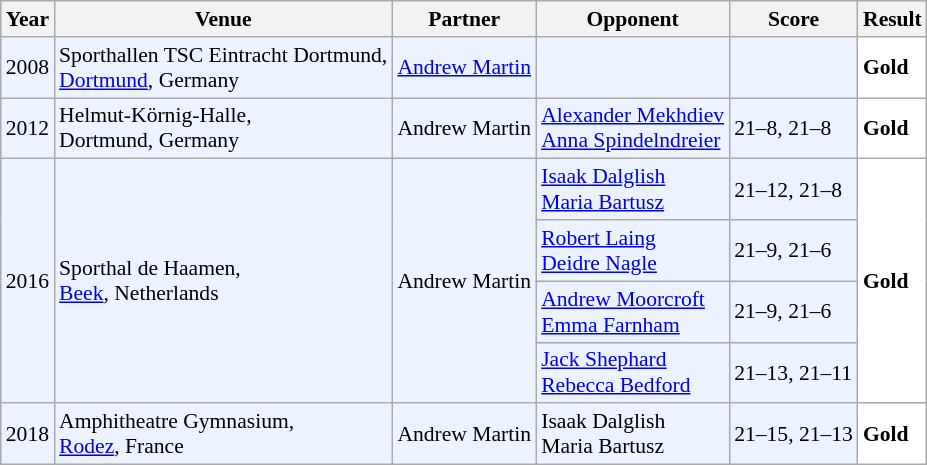<table class="sortable wikitable" style="font-size: 90%;">
<tr>
<th>Year</th>
<th>Venue</th>
<th>Partner</th>
<th>Opponent</th>
<th>Score</th>
<th>Result</th>
</tr>
<tr style="background:#ECF2FF">
<td align="center">2008</td>
<td align="left">Sporthallen TSC Eintracht Dortmund,<br><a href='#'>Dortmund</a>, Germany</td>
<td> <a href='#'>Andrew Martin</a></td>
<td align="left"></td>
<td align="left"></td>
<td style="text-align:left; background:white"> <strong>Gold</strong></td>
</tr>
<tr style="background:#ECF2FF">
<td align="center">2012</td>
<td align="left">Helmut-Körnig-Halle,<br>Dortmund, Germany</td>
<td> Andrew Martin</td>
<td align="left"> <a href='#'>Alexander Mekhdiev</a><br> <a href='#'>Anna Spindelndreier</a></td>
<td align="left">21–8, 21–8</td>
<td style="text-align:left; background:white"> <strong>Gold</strong></td>
</tr>
<tr style="background:#ECF2FF">
<td rowspan="4" align="center">2016</td>
<td rowspan="4" align="left">Sporthal de Haamen,<br><a href='#'>Beek</a>, Netherlands</td>
<td rowspan="4"> Andrew Martin</td>
<td align="left"> <a href='#'>Isaak Dalglish</a><br> <a href='#'>Maria Bartusz</a></td>
<td align="left">21–12, 21–8</td>
<td rowspan="4" style="text-align:left; background:white"> <strong>Gold</strong></td>
</tr>
<tr style="background:#ECF2FF">
<td align="left"> <a href='#'>Robert Laing</a><br> <a href='#'>Deidre Nagle</a></td>
<td align="left">21–9, 21–6</td>
</tr>
<tr style="background:#ECF2FF">
<td align="left"> <a href='#'>Andrew Moorcroft</a><br> <a href='#'>Emma Farnham</a></td>
<td align="left">21–9, 21–6</td>
</tr>
<tr style="background:#ECF2FF">
<td align="left"> <a href='#'>Jack Shephard</a><br> <a href='#'>Rebecca Bedford</a></td>
<td align="left">21–13, 21–11</td>
</tr>
<tr style="background:#ECF2FF">
<td align="center">2018</td>
<td align="left">Amphitheatre Gymnasium,<br><a href='#'>Rodez</a>, France</td>
<td> Andrew Martin</td>
<td align="left"> Isaak Dalglish<br> Maria Bartusz</td>
<td align="left">21–15, 21–13</td>
<td style="text-align:left; background:white"> <strong>Gold</strong></td>
</tr>
</table>
